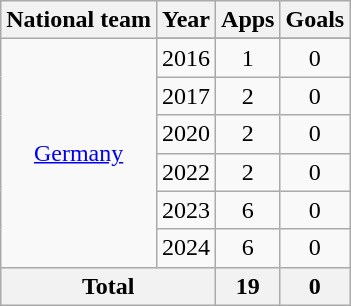<table class="wikitable" style="text-align:center">
<tr>
<th>National team</th>
<th>Year</th>
<th>Apps</th>
<th>Goals</th>
</tr>
<tr>
<td rowspan="7"><a href='#'>Germany</a></td>
</tr>
<tr>
<td>2016</td>
<td>1</td>
<td>0</td>
</tr>
<tr>
<td>2017</td>
<td>2</td>
<td>0</td>
</tr>
<tr>
<td>2020</td>
<td>2</td>
<td>0</td>
</tr>
<tr>
<td>2022</td>
<td>2</td>
<td>0</td>
</tr>
<tr>
<td>2023</td>
<td>6</td>
<td>0</td>
</tr>
<tr>
<td>2024</td>
<td>6</td>
<td>0</td>
</tr>
<tr>
<th colspan="2">Total</th>
<th>19</th>
<th>0</th>
</tr>
</table>
